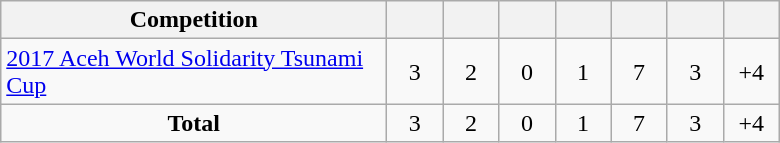<table class="wikitable" style="text-align: center;">
<tr>
<th width=250>Competition</th>
<th width=30></th>
<th width=30></th>
<th width=30></th>
<th width=30></th>
<th width=30></th>
<th width=30></th>
<th width=30></th>
</tr>
<tr>
<td align=left><a href='#'>2017 Aceh World Solidarity Tsunami Cup</a></td>
<td>3</td>
<td>2</td>
<td>0</td>
<td>1</td>
<td>7</td>
<td>3</td>
<td>+4</td>
</tr>
<tr>
<td><strong>Total</strong></td>
<td>3</td>
<td>2</td>
<td>0</td>
<td>1</td>
<td>7</td>
<td>3</td>
<td>+4</td>
</tr>
</table>
